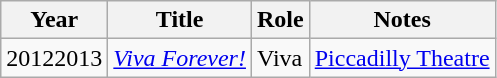<table class="wikitable sortable">
<tr>
<th>Year</th>
<th>Title</th>
<th>Role</th>
<th class="unsortable">Notes</th>
</tr>
<tr>
<td>20122013</td>
<td><em><a href='#'>Viva Forever!</a></em></td>
<td>Viva</td>
<td><a href='#'>Piccadilly Theatre</a></td>
</tr>
</table>
